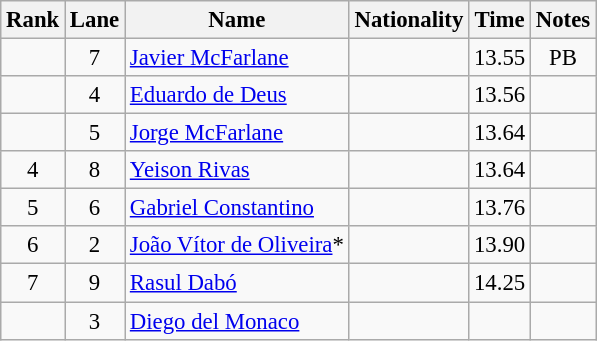<table class="wikitable sortable" style="text-align:center;font-size:95%">
<tr>
<th>Rank</th>
<th>Lane</th>
<th>Name</th>
<th>Nationality</th>
<th>Time</th>
<th>Notes</th>
</tr>
<tr>
<td></td>
<td>7</td>
<td align=left><a href='#'>Javier McFarlane</a></td>
<td align=left></td>
<td>13.55</td>
<td>PB</td>
</tr>
<tr>
<td></td>
<td>4</td>
<td align=left><a href='#'>Eduardo de Deus</a></td>
<td align=left></td>
<td>13.56</td>
<td></td>
</tr>
<tr>
<td></td>
<td>5</td>
<td align=left><a href='#'>Jorge McFarlane</a></td>
<td align=left></td>
<td>13.64</td>
<td></td>
</tr>
<tr>
<td>4</td>
<td>8</td>
<td align=left><a href='#'>Yeison Rivas</a></td>
<td align=left></td>
<td>13.64</td>
<td></td>
</tr>
<tr>
<td>5</td>
<td>6</td>
<td align=left><a href='#'>Gabriel Constantino</a></td>
<td align=left></td>
<td>13.76</td>
<td></td>
</tr>
<tr>
<td>6</td>
<td>2</td>
<td align=left><a href='#'>João Vítor de Oliveira</a>*</td>
<td align=left></td>
<td>13.90</td>
<td></td>
</tr>
<tr>
<td>7</td>
<td>9</td>
<td align=left><a href='#'>Rasul Dabó</a></td>
<td align=left></td>
<td>14.25</td>
<td></td>
</tr>
<tr>
<td></td>
<td>3</td>
<td align=left><a href='#'>Diego del Monaco</a></td>
<td align=left></td>
<td></td>
<td></td>
</tr>
</table>
